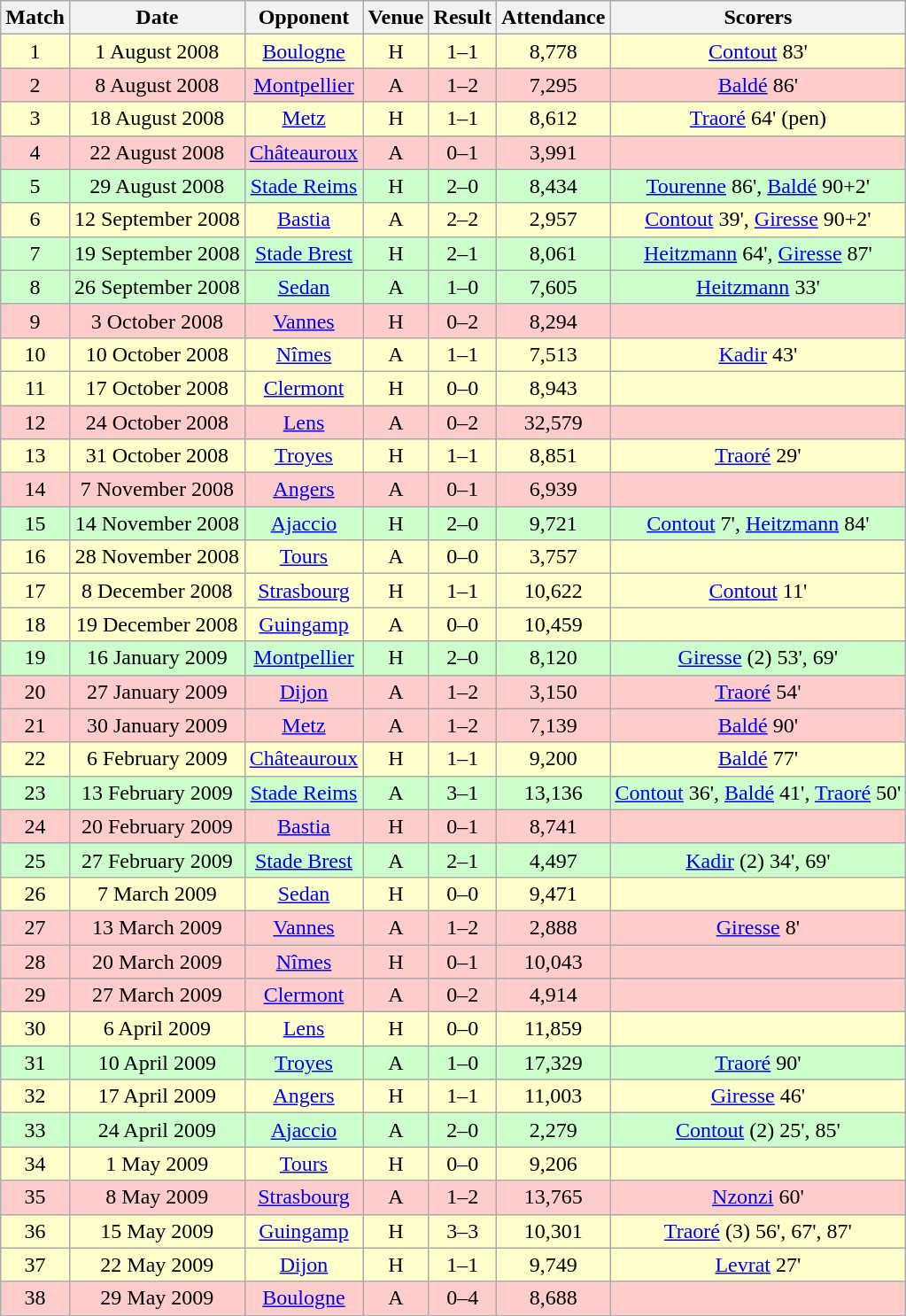<table class="wikitable" style="font-size:100%; text-align:center">
<tr>
<th>Match</th>
<th>Date</th>
<th>Opponent</th>
<th>Venue</th>
<th>Result</th>
<th>Attendance</th>
<th>Scorers</th>
</tr>
<tr style="background-color: #FFFFCC;">
<td>1</td>
<td>1 August 2008</td>
<td><a href='#'>Boulogne</a></td>
<td>H</td>
<td>1–1</td>
<td>8,778</td>
<td><a href='#'>Contout</a> 83'</td>
</tr>
<tr style="background-color: #FFCCCC;">
<td>2</td>
<td>8 August 2008</td>
<td><a href='#'>Montpellier</a></td>
<td>A</td>
<td>1–2</td>
<td>7,295</td>
<td><a href='#'>Baldé</a> 86'</td>
</tr>
<tr style="background-color: #FFFFCC;">
<td>3</td>
<td>18 August 2008</td>
<td><a href='#'>Metz</a></td>
<td>H</td>
<td>1–1</td>
<td>8,612</td>
<td><a href='#'>Traoré</a> 64' (pen)</td>
</tr>
<tr style="background-color: #FFCCCC;">
<td>4</td>
<td>22 August 2008</td>
<td><a href='#'>Châteauroux</a></td>
<td>A</td>
<td>0–1</td>
<td>3,991</td>
<td></td>
</tr>
<tr style="background-color: #CCFFCC;">
<td>5</td>
<td>29 August 2008</td>
<td><a href='#'>Stade Reims</a></td>
<td>H</td>
<td>2–0</td>
<td>8,434</td>
<td><a href='#'>Tourenne</a> 86', <a href='#'>Baldé</a> 90+2'</td>
</tr>
<tr style="background-color: #FFFFCC;">
<td>6</td>
<td>12 September 2008</td>
<td><a href='#'>Bastia</a></td>
<td>A</td>
<td>2–2</td>
<td>2,957</td>
<td><a href='#'>Contout</a> 39', <a href='#'>Giresse</a> 90+2'</td>
</tr>
<tr style="background-color: #CCFFCC;">
<td>7</td>
<td>19 September 2008</td>
<td><a href='#'>Stade Brest</a></td>
<td>H</td>
<td>2–1</td>
<td>8,061</td>
<td><a href='#'>Heitzmann</a> 64', <a href='#'>Giresse</a> 87'</td>
</tr>
<tr style="background-color: #CCFFCC;">
<td>8</td>
<td>26 September 2008</td>
<td><a href='#'>Sedan</a></td>
<td>A</td>
<td>1–0</td>
<td>7,605</td>
<td><a href='#'>Heitzmann</a> 33'</td>
</tr>
<tr style="background-color: #FFCCCC;">
<td>9</td>
<td>3 October 2008</td>
<td><a href='#'>Vannes</a></td>
<td>H</td>
<td>0–2</td>
<td>8,294</td>
<td></td>
</tr>
<tr style="background-color: #FFFFCC;">
<td>10</td>
<td>10 October 2008</td>
<td><a href='#'>Nîmes</a></td>
<td>A</td>
<td>1–1</td>
<td>7,513</td>
<td><a href='#'>Kadir</a> 43'</td>
</tr>
<tr style="background-color: #FFFFCC;">
<td>11</td>
<td>17 October 2008</td>
<td><a href='#'>Clermont</a></td>
<td>H</td>
<td>0–0</td>
<td>8,943</td>
<td></td>
</tr>
<tr style="background-color: #FFCCCC;">
<td>12</td>
<td>24 October 2008</td>
<td><a href='#'>Lens</a></td>
<td>A</td>
<td>0–2</td>
<td>32,579</td>
<td></td>
</tr>
<tr style="background-color: #FFFFCC;">
<td>13</td>
<td>31 October 2008</td>
<td><a href='#'>Troyes</a></td>
<td>H</td>
<td>1–1</td>
<td>8,851</td>
<td><a href='#'>Traoré</a> 29'</td>
</tr>
<tr style="background-color: #FFCCCC;">
<td>14</td>
<td>7 November 2008</td>
<td><a href='#'>Angers</a></td>
<td>A</td>
<td>0–1</td>
<td>6,939</td>
<td></td>
</tr>
<tr style="background-color: #CCFFCC;">
<td>15</td>
<td>14 November 2008</td>
<td><a href='#'>Ajaccio</a></td>
<td>H</td>
<td>2–0</td>
<td>9,721</td>
<td><a href='#'>Contout</a> 7', <a href='#'>Heitzmann</a> 84'</td>
</tr>
<tr style="background-color: #FFFFCC;">
<td>16</td>
<td>28 November 2008</td>
<td><a href='#'>Tours</a></td>
<td>A</td>
<td>0–0</td>
<td>3,757</td>
<td></td>
</tr>
<tr style="background-color: #FFFFCC;">
<td>17</td>
<td>8 December 2008</td>
<td><a href='#'>Strasbourg</a></td>
<td>H</td>
<td>1–1</td>
<td>10,622</td>
<td><a href='#'>Contout</a> 11'</td>
</tr>
<tr style="background-color: #FFFFCC;">
<td>18</td>
<td>19 December 2008</td>
<td><a href='#'>Guingamp</a></td>
<td>A</td>
<td>0–0</td>
<td>10,459</td>
<td></td>
</tr>
<tr style="background-color: #CCFFCC;">
<td>19</td>
<td>16 January 2009</td>
<td><a href='#'>Montpellier</a></td>
<td>H</td>
<td>2–0</td>
<td>8,120</td>
<td><a href='#'>Giresse</a> (2) 53', 69'</td>
</tr>
<tr style="background-color: #FFCCCC;">
<td>20</td>
<td>27 January 2009</td>
<td><a href='#'>Dijon</a></td>
<td>A</td>
<td>1–2</td>
<td>3,150</td>
<td><a href='#'>Traoré</a> 54'</td>
</tr>
<tr style="background-color: #FFCCCC;">
<td>21</td>
<td>30 January 2009</td>
<td><a href='#'>Metz</a></td>
<td>A</td>
<td>1–2</td>
<td>7,139</td>
<td><a href='#'>Baldé</a> 90'</td>
</tr>
<tr style="background-color: #FFFFCC;">
<td>22</td>
<td>6 February 2009</td>
<td><a href='#'>Châteauroux</a></td>
<td>H</td>
<td>1–1</td>
<td>9,200</td>
<td><a href='#'>Baldé</a> 77'</td>
</tr>
<tr style="background-color: #CCFFCC;">
<td>23</td>
<td>13 February 2009</td>
<td><a href='#'>Stade Reims</a></td>
<td>A</td>
<td>3–1</td>
<td>13,136</td>
<td><a href='#'>Contout</a> 36', <a href='#'>Baldé</a> 41', <a href='#'>Traoré</a> 50'</td>
</tr>
<tr style="background-color: #FFCCCC;">
<td>24</td>
<td>20 February 2009</td>
<td><a href='#'>Bastia</a></td>
<td>H</td>
<td>0–1</td>
<td>8,741</td>
<td></td>
</tr>
<tr style="background-color: #CCFFCC;">
<td>25</td>
<td>27 February 2009</td>
<td><a href='#'>Stade Brest</a></td>
<td>A</td>
<td>2–1</td>
<td>4,497</td>
<td><a href='#'>Kadir</a> (2) 34', 69'</td>
</tr>
<tr style="background-color: #FFFFCC;">
<td>26</td>
<td>7 March 2009</td>
<td><a href='#'>Sedan</a></td>
<td>H</td>
<td>0–0</td>
<td>9,471</td>
<td></td>
</tr>
<tr style="background-color: #FFCCCC;">
<td>27</td>
<td>13 March 2009</td>
<td><a href='#'>Vannes</a></td>
<td>A</td>
<td>1–2</td>
<td>2,888</td>
<td><a href='#'>Giresse</a> 8'</td>
</tr>
<tr style="background-color: #FFCCCC;">
<td>28</td>
<td>20 March 2009</td>
<td><a href='#'>Nîmes</a></td>
<td>H</td>
<td>0–1</td>
<td>10,043</td>
<td></td>
</tr>
<tr style="background-color: #FFCCCC;">
<td>29</td>
<td>27 March 2009</td>
<td><a href='#'>Clermont</a></td>
<td>A</td>
<td>0–2</td>
<td>4,914</td>
<td></td>
</tr>
<tr style="background-color: #FFFFCC;">
<td>30</td>
<td>6 April 2009</td>
<td><a href='#'>Lens</a></td>
<td>H</td>
<td>0–0</td>
<td>11,859</td>
<td></td>
</tr>
<tr style="background-color: #CCFFCC;">
<td>31</td>
<td>10 April 2009</td>
<td><a href='#'>Troyes</a></td>
<td>A</td>
<td>1–0</td>
<td>17,329</td>
<td><a href='#'>Traoré</a> 90'</td>
</tr>
<tr style="background-color: #FFFFCC;">
<td>32</td>
<td>17 April 2009</td>
<td><a href='#'>Angers</a></td>
<td>H</td>
<td>1–1</td>
<td>11,003</td>
<td><a href='#'>Giresse</a> 46'</td>
</tr>
<tr style="background-color: #CCFFCC;">
<td>33</td>
<td>24 April 2009</td>
<td><a href='#'>Ajaccio</a></td>
<td>A</td>
<td>2–0</td>
<td>2,279</td>
<td><a href='#'>Contout</a> (2) 25', 85'</td>
</tr>
<tr style="background-color: #FFFFCC;">
<td>34</td>
<td>1 May 2009</td>
<td><a href='#'>Tours</a></td>
<td>H</td>
<td>0–0</td>
<td>9,206</td>
<td></td>
</tr>
<tr style="background-color: #FFCCCC;">
<td>35</td>
<td>8 May 2009</td>
<td><a href='#'>Strasbourg</a></td>
<td>A</td>
<td>1–2</td>
<td>13,765</td>
<td><a href='#'>Nzonzi</a> 60'</td>
</tr>
<tr style="background-color: #FFFFCC;">
<td>36</td>
<td>15 May 2009</td>
<td><a href='#'>Guingamp</a></td>
<td>H</td>
<td>3–3</td>
<td>10,301</td>
<td><a href='#'>Traoré</a> (3) 56', 67', 87'</td>
</tr>
<tr style="background-color: #FFFFCC;">
<td>37</td>
<td>22 May 2009</td>
<td><a href='#'>Dijon</a></td>
<td>H</td>
<td>1–1</td>
<td>9,749</td>
<td><a href='#'>Levrat</a> 27'</td>
</tr>
<tr style="background-color: #FFCCCC;">
<td>38</td>
<td>29 May 2009</td>
<td><a href='#'>Boulogne</a></td>
<td>A</td>
<td>0–4</td>
<td>8,688</td>
<td></td>
</tr>
</table>
